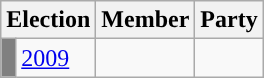<table class="wikitable">
<tr>
<th colspan="2">Election</th>
<th>Member</th>
<th>Party</th>
</tr>
<tr>
<td style="background-color: grey"></td>
<td><a href='#'>2009</a></td>
<td></td>
<td></td>
</tr>
</table>
